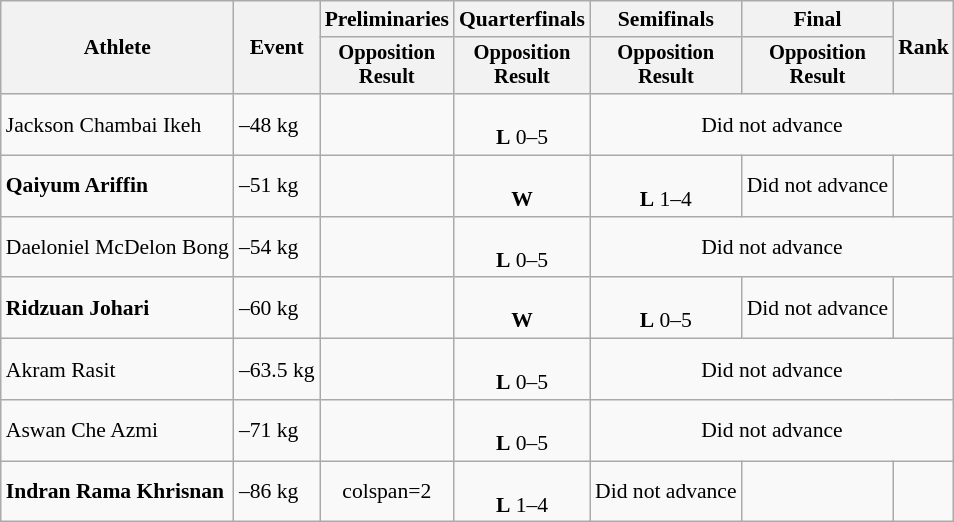<table class=wikitable style=font-size:90%;text-align:center>
<tr>
<th rowspan="2">Athlete</th>
<th rowspan="2">Event</th>
<th>Preliminaries</th>
<th>Quarterfinals</th>
<th>Semifinals</th>
<th>Final</th>
<th rowspan=2>Rank</th>
</tr>
<tr style="font-size:95%">
<th>Opposition<br>Result</th>
<th>Opposition<br>Result</th>
<th>Opposition<br>Result</th>
<th>Opposition<br>Result</th>
</tr>
<tr>
<td align=left>Jackson Chambai Ikeh</td>
<td align=left>–48 kg</td>
<td></td>
<td><br><strong>L</strong> 0–5</td>
<td colspan="3">Did not advance</td>
</tr>
<tr>
<td align=left><strong>Qaiyum Ariffin</strong></td>
<td align=left>–51 kg</td>
<td></td>
<td><br><strong>W</strong> </td>
<td><br><strong>L</strong> 1–4</td>
<td>Did not advance</td>
<td></td>
</tr>
<tr>
<td align=left>Daeloniel McDelon Bong</td>
<td align=left>–54 kg</td>
<td></td>
<td><br><strong>L</strong> 0–5</td>
<td colspan="3">Did not advance</td>
</tr>
<tr>
<td align=left><strong>Ridzuan Johari</strong></td>
<td align=left>–60 kg</td>
<td></td>
<td><br><strong>W</strong> </td>
<td><br><strong>L</strong> 0–5</td>
<td>Did not advance</td>
<td></td>
</tr>
<tr>
<td align=left>Akram Rasit</td>
<td align=left>–63.5 kg</td>
<td></td>
<td><br><strong>L</strong> 0–5</td>
<td colspan="3">Did not advance</td>
</tr>
<tr>
<td align=left>Aswan Che Azmi</td>
<td align=left>–71 kg</td>
<td></td>
<td><br><strong>L</strong> 0–5</td>
<td colspan="3">Did not advance</td>
</tr>
<tr>
<td align=left><strong>Indran Rama Khrisnan</strong></td>
<td align=left>–86 kg</td>
<td>colspan=2 </td>
<td><br><strong>L</strong> 1–4</td>
<td>Did not advance</td>
<td></td>
</tr>
</table>
